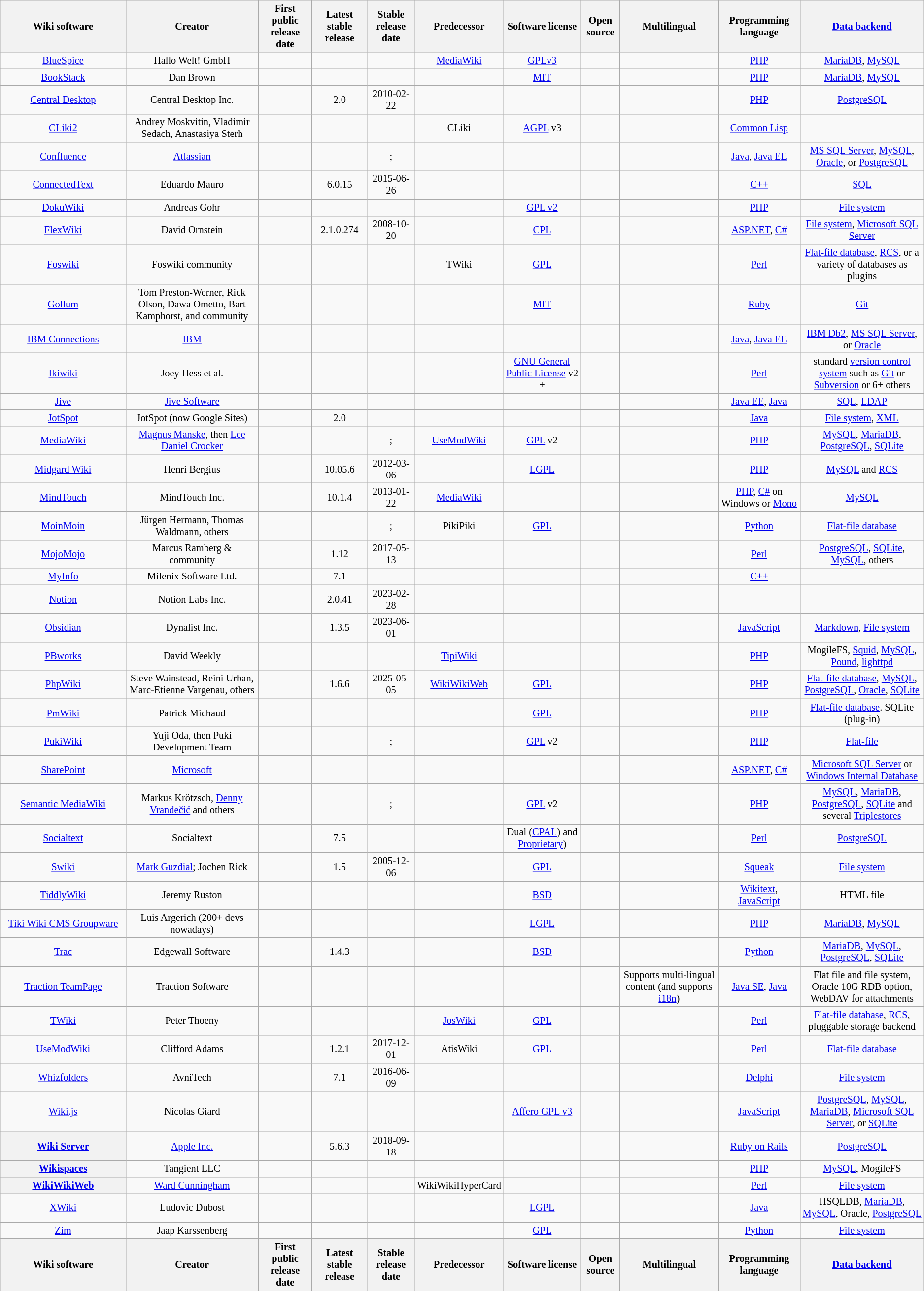<table class="wikitable sortable sort-under" style="text-align: center; font-size: 85%; width: auto; table-layout: fixed;">
<tr>
<th style="width: 12em">Wiki software</th>
<th>Creator</th>
<th>First public release date</th>
<th>Latest stable release</th>
<th>Stable release date</th>
<th>Predecessor</th>
<th>Software license</th>
<th>Open source</th>
<th>Multilingual</th>
<th>Programming language</th>
<th><a href='#'>Data backend</a></th>
</tr>
<tr>
<td><a href='#'>BlueSpice</a></td>
<td>Hallo Welt! GmbH</td>
<td></td>
<td></td>
<td></td>
<td><a href='#'>MediaWiki</a></td>
<td><a href='#'>GPLv3</a></td>
<td></td>
<td></td>
<td><a href='#'>PHP</a></td>
<td><a href='#'>MariaDB</a>, <a href='#'>MySQL</a></td>
</tr>
<tr>
<td><a href='#'>BookStack</a></td>
<td>Dan Brown</td>
<td></td>
<td></td>
<td></td>
<td></td>
<td><a href='#'>MIT</a></td>
<td></td>
<td></td>
<td><a href='#'>PHP</a></td>
<td><a href='#'>MariaDB</a>, <a href='#'>MySQL</a></td>
</tr>
<tr>
<td><a href='#'>Central Desktop</a></td>
<td>Central Desktop Inc.</td>
<td></td>
<td>2.0</td>
<td>2010-02-22</td>
<td></td>
<td></td>
<td></td>
<td></td>
<td><a href='#'>PHP</a></td>
<td><a href='#'>PostgreSQL</a></td>
</tr>
<tr>
<td><a href='#'>CLiki2</a></td>
<td>Andrey Moskvitin, Vladimir Sedach, Anastasiya Sterh</td>
<td></td>
<td></td>
<td></td>
<td>CLiki</td>
<td><a href='#'>AGPL</a> v3</td>
<td></td>
<td></td>
<td><a href='#'>Common Lisp</a></td>
<td></td>
</tr>
<tr>
<td><a href='#'>Confluence</a></td>
<td><a href='#'>Atlassian</a></td>
<td></td>
<td></td>
<td>; </td>
<td></td>
<td></td>
<td></td>
<td></td>
<td><a href='#'>Java</a>, <a href='#'>Java EE</a></td>
<td><a href='#'>MS SQL Server</a>, <a href='#'>MySQL</a>, <a href='#'>Oracle</a>, or <a href='#'>PostgreSQL</a></td>
</tr>
<tr>
<td><a href='#'>ConnectedText</a></td>
<td>Eduardo Mauro</td>
<td></td>
<td>6.0.15</td>
<td>2015-06-26</td>
<td></td>
<td></td>
<td></td>
<td></td>
<td><a href='#'>C++</a></td>
<td><a href='#'>SQL</a></td>
</tr>
<tr>
<td><a href='#'>DokuWiki</a></td>
<td>Andreas Gohr</td>
<td></td>
<td></td>
<td></td>
<td></td>
<td><a href='#'>GPL v2</a></td>
<td></td>
<td></td>
<td><a href='#'>PHP</a></td>
<td><a href='#'>File system</a></td>
</tr>
<tr>
<td><a href='#'>FlexWiki</a></td>
<td>David Ornstein</td>
<td></td>
<td>2.1.0.274</td>
<td>2008-10-20</td>
<td></td>
<td><a href='#'>CPL</a></td>
<td></td>
<td></td>
<td><a href='#'>ASP.NET</a>, <a href='#'>C#</a></td>
<td><a href='#'>File system</a>, <a href='#'>Microsoft SQL Server</a></td>
</tr>
<tr>
<td><a href='#'>Foswiki</a></td>
<td>Foswiki community</td>
<td></td>
<td></td>
<td></td>
<td>TWiki</td>
<td><a href='#'>GPL</a></td>
<td></td>
<td></td>
<td><a href='#'>Perl</a></td>
<td><a href='#'>Flat-file database</a>, <a href='#'>RCS</a>, or a variety of databases as plugins</td>
</tr>
<tr>
<td><a href='#'>Gollum</a></td>
<td>Tom Preston-Werner, Rick Olson, Dawa Ometto, Bart Kamphorst, and community</td>
<td></td>
<td></td>
<td></td>
<td></td>
<td><a href='#'>MIT</a></td>
<td></td>
<td></td>
<td><a href='#'>Ruby</a></td>
<td><a href='#'>Git</a></td>
</tr>
<tr>
<td><a href='#'>IBM Connections</a></td>
<td><a href='#'>IBM</a></td>
<td></td>
<td></td>
<td></td>
<td></td>
<td></td>
<td></td>
<td></td>
<td><a href='#'>Java</a>, <a href='#'>Java EE</a></td>
<td><a href='#'>IBM Db2</a>, <a href='#'>MS SQL Server</a>, or <a href='#'>Oracle</a></td>
</tr>
<tr>
<td><a href='#'>Ikiwiki</a></td>
<td>Joey Hess et al.</td>
<td></td>
<td></td>
<td></td>
<td></td>
<td><a href='#'>GNU General Public License</a> v2 +</td>
<td></td>
<td></td>
<td><a href='#'>Perl</a></td>
<td>standard <a href='#'>version control system</a> such as <a href='#'>Git</a> or <a href='#'>Subversion</a> or 6+ others</td>
</tr>
<tr>
<td><a href='#'>Jive</a></td>
<td><a href='#'>Jive Software</a></td>
<td></td>
<td></td>
<td></td>
<td></td>
<td></td>
<td></td>
<td></td>
<td><a href='#'>Java EE</a>, <a href='#'>Java</a></td>
<td><a href='#'>SQL</a>, <a href='#'>LDAP</a></td>
</tr>
<tr>
<td><a href='#'>JotSpot</a></td>
<td>JotSpot (now Google Sites)</td>
<td></td>
<td>2.0</td>
<td></td>
<td></td>
<td></td>
<td></td>
<td></td>
<td><a href='#'>Java</a></td>
<td><a href='#'>File system</a>, <a href='#'>XML</a></td>
</tr>
<tr>
<td><a href='#'>MediaWiki</a></td>
<td><a href='#'>Magnus Manske</a>, then <a href='#'>Lee Daniel Crocker</a></td>
<td></td>
<td></td>
<td>; </td>
<td><a href='#'>UseModWiki</a></td>
<td><a href='#'>GPL</a> v2</td>
<td></td>
<td></td>
<td><a href='#'>PHP</a></td>
<td><a href='#'>MySQL</a>, <a href='#'>MariaDB</a>, <a href='#'>PostgreSQL</a>, <a href='#'>SQLite</a></td>
</tr>
<tr>
<td><a href='#'>Midgard Wiki</a></td>
<td>Henri Bergius</td>
<td></td>
<td>10.05.6</td>
<td>2012-03-06</td>
<td></td>
<td><a href='#'>LGPL</a></td>
<td></td>
<td></td>
<td><a href='#'>PHP</a></td>
<td><a href='#'>MySQL</a> and <a href='#'>RCS</a></td>
</tr>
<tr>
<td><a href='#'>MindTouch</a></td>
<td>MindTouch Inc.</td>
<td></td>
<td>10.1.4</td>
<td>2013-01-22</td>
<td><a href='#'>MediaWiki</a></td>
<td></td>
<td></td>
<td></td>
<td><a href='#'>PHP</a>, <a href='#'>C#</a> on Windows or <a href='#'>Mono</a></td>
<td><a href='#'>MySQL</a></td>
</tr>
<tr>
<td><a href='#'>MoinMoin</a></td>
<td>Jürgen Hermann, Thomas Waldmann, others</td>
<td></td>
<td></td>
<td>; </td>
<td>PikiPiki</td>
<td><a href='#'>GPL</a></td>
<td></td>
<td></td>
<td><a href='#'>Python</a></td>
<td><a href='#'>Flat-file database</a></td>
</tr>
<tr>
<td><a href='#'>MojoMojo</a></td>
<td>Marcus Ramberg & community</td>
<td></td>
<td>1.12</td>
<td>2017-05-13</td>
<td></td>
<td></td>
<td></td>
<td></td>
<td><a href='#'>Perl</a></td>
<td><a href='#'>PostgreSQL</a>, <a href='#'>SQLite</a>, <a href='#'>MySQL</a>, others</td>
</tr>
<tr>
<td><a href='#'>MyInfo</a></td>
<td>Milenix Software Ltd.</td>
<td></td>
<td>7.1</td>
<td></td>
<td></td>
<td></td>
<td></td>
<td></td>
<td><a href='#'>C++</a></td>
<td></td>
</tr>
<tr>
<td><a href='#'>Notion</a></td>
<td>Notion Labs Inc.</td>
<td></td>
<td>2.0.41</td>
<td>2023-02-28</td>
<td></td>
<td></td>
<td></td>
<td></td>
<td></td>
<td></td>
</tr>
<tr>
<td><a href='#'>Obsidian</a></td>
<td>Dynalist Inc.</td>
<td></td>
<td>1.3.5</td>
<td>2023-06-01</td>
<td></td>
<td></td>
<td></td>
<td></td>
<td><a href='#'>JavaScript</a></td>
<td><a href='#'>Markdown</a>, <a href='#'>File system</a></td>
</tr>
<tr>
<td><a href='#'>PBworks</a></td>
<td>David Weekly</td>
<td></td>
<td></td>
<td></td>
<td><a href='#'>TipiWiki</a></td>
<td></td>
<td></td>
<td></td>
<td><a href='#'>PHP</a></td>
<td>MogileFS, <a href='#'>Squid</a>, <a href='#'>MySQL</a>, <a href='#'>Pound</a>, <a href='#'>lighttpd</a></td>
</tr>
<tr>
<td><a href='#'>PhpWiki</a></td>
<td>Steve Wainstead, Reini Urban, Marc-Etienne Vargenau, others</td>
<td></td>
<td>1.6.6</td>
<td>2025-05-05</td>
<td><a href='#'>WikiWikiWeb</a></td>
<td><a href='#'>GPL</a></td>
<td></td>
<td></td>
<td><a href='#'>PHP</a></td>
<td><a href='#'>Flat-file database</a>, <a href='#'>MySQL</a>, <a href='#'>PostgreSQL</a>, <a href='#'>Oracle</a>, <a href='#'>SQLite</a></td>
</tr>
<tr>
<td><a href='#'>PmWiki</a></td>
<td>Patrick Michaud</td>
<td></td>
<td></td>
<td></td>
<td></td>
<td><a href='#'>GPL</a></td>
<td></td>
<td></td>
<td><a href='#'>PHP</a></td>
<td><a href='#'>Flat-file database</a>. SQLite (plug-in)</td>
</tr>
<tr>
<td><a href='#'>PukiWiki</a></td>
<td>Yuji Oda, then Puki Development Team</td>
<td></td>
<td></td>
<td>; </td>
<td></td>
<td><a href='#'>GPL</a> v2</td>
<td></td>
<td></td>
<td><a href='#'>PHP</a></td>
<td><a href='#'>Flat-file</a></td>
</tr>
<tr>
<td><a href='#'>SharePoint</a></td>
<td><a href='#'>Microsoft</a></td>
<td></td>
<td></td>
<td></td>
<td></td>
<td></td>
<td></td>
<td></td>
<td><a href='#'>ASP.NET</a>, <a href='#'>C#</a></td>
<td><a href='#'>Microsoft SQL Server</a> or <a href='#'>Windows Internal Database</a></td>
</tr>
<tr>
<td><a href='#'>Semantic MediaWiki</a></td>
<td>Markus Krötzsch, <a href='#'>Denny Vrandečić</a> and others</td>
<td></td>
<td></td>
<td>; </td>
<td></td>
<td><a href='#'>GPL</a> v2</td>
<td></td>
<td></td>
<td><a href='#'>PHP</a></td>
<td><a href='#'>MySQL</a>, <a href='#'>MariaDB</a>, <a href='#'>PostgreSQL</a>, <a href='#'>SQLite</a> and several <a href='#'>Triplestores</a></td>
</tr>
<tr>
<td><a href='#'>Socialtext</a></td>
<td>Socialtext</td>
<td></td>
<td>7.5</td>
<td></td>
<td></td>
<td>Dual (<a href='#'>CPAL</a>) and <a href='#'>Proprietary</a>)</td>
<td></td>
<td></td>
<td><a href='#'>Perl</a></td>
<td><a href='#'>PostgreSQL</a></td>
</tr>
<tr>
<td><a href='#'>Swiki</a></td>
<td><a href='#'>Mark Guzdial</a>; Jochen Rick</td>
<td></td>
<td>1.5</td>
<td>2005-12-06</td>
<td></td>
<td><a href='#'>GPL</a></td>
<td></td>
<td></td>
<td><a href='#'>Squeak</a></td>
<td><a href='#'>File system</a></td>
</tr>
<tr>
<td><a href='#'>TiddlyWiki</a></td>
<td>Jeremy Ruston</td>
<td></td>
<td></td>
<td></td>
<td></td>
<td><a href='#'>BSD</a></td>
<td></td>
<td></td>
<td><a href='#'>Wikitext</a>, <a href='#'>JavaScript</a></td>
<td>HTML file</td>
</tr>
<tr>
<td><a href='#'>Tiki Wiki CMS Groupware</a></td>
<td>Luis Argerich (200+ devs nowadays)</td>
<td></td>
<td></td>
<td></td>
<td></td>
<td><a href='#'>LGPL</a></td>
<td></td>
<td></td>
<td><a href='#'>PHP</a></td>
<td><a href='#'>MariaDB</a>, <a href='#'>MySQL</a></td>
</tr>
<tr>
<td><a href='#'>Trac</a></td>
<td>Edgewall Software</td>
<td></td>
<td>1.4.3</td>
<td></td>
<td></td>
<td><a href='#'>BSD</a></td>
<td></td>
<td></td>
<td><a href='#'>Python</a></td>
<td><a href='#'>MariaDB</a>, <a href='#'>MySQL</a>, <a href='#'>PostgreSQL</a>, <a href='#'>SQLite</a></td>
</tr>
<tr>
<td><a href='#'>Traction TeamPage</a></td>
<td>Traction Software</td>
<td></td>
<td></td>
<td></td>
<td></td>
<td></td>
<td></td>
<td>Supports multi-lingual content (and supports <a href='#'>i18n</a>)</td>
<td><a href='#'>Java SE</a>, <a href='#'>Java</a></td>
<td>Flat file and file system, Oracle 10G RDB option, WebDAV for attachments</td>
</tr>
<tr>
<td><a href='#'>TWiki</a></td>
<td>Peter Thoeny</td>
<td></td>
<td></td>
<td></td>
<td><a href='#'>JosWiki</a></td>
<td><a href='#'>GPL</a></td>
<td></td>
<td></td>
<td><a href='#'>Perl</a></td>
<td><a href='#'>Flat-file database</a>, <a href='#'>RCS</a>, pluggable storage backend</td>
</tr>
<tr>
<td><a href='#'>UseModWiki</a></td>
<td>Clifford Adams</td>
<td></td>
<td>1.2.1</td>
<td>2017-12-01</td>
<td>AtisWiki</td>
<td><a href='#'>GPL</a></td>
<td></td>
<td></td>
<td><a href='#'>Perl</a></td>
<td><a href='#'>Flat-file database</a></td>
</tr>
<tr>
<td><a href='#'>Whizfolders</a></td>
<td>AvniTech</td>
<td></td>
<td>7.1</td>
<td>2016-06-09</td>
<td></td>
<td></td>
<td></td>
<td></td>
<td><a href='#'>Delphi</a></td>
<td><a href='#'>File system</a></td>
</tr>
<tr>
<td><a href='#'>Wiki.js</a></td>
<td>Nicolas Giard</td>
<td></td>
<td></td>
<td></td>
<td></td>
<td><a href='#'>Affero GPL v3</a></td>
<td></td>
<td></td>
<td><a href='#'>JavaScript</a></td>
<td><a href='#'>PostgreSQL</a>, <a href='#'>MySQL</a>, <a href='#'>MariaDB</a>, <a href='#'>Microsoft SQL Server</a>, or <a href='#'>SQLite</a></td>
</tr>
<tr>
<th><a href='#'>Wiki Server</a></th>
<td><a href='#'>Apple Inc.</a></td>
<td></td>
<td>5.6.3</td>
<td>2018-09-18</td>
<td></td>
<td></td>
<td></td>
<td></td>
<td><a href='#'>Ruby on Rails</a></td>
<td><a href='#'>PostgreSQL</a></td>
</tr>
<tr>
<th><a href='#'>Wikispaces</a></th>
<td>Tangient LLC</td>
<td></td>
<td></td>
<td></td>
<td></td>
<td></td>
<td></td>
<td></td>
<td><a href='#'>PHP</a></td>
<td><a href='#'>MySQL</a>, MogileFS</td>
</tr>
<tr>
<th><a href='#'>WikiWikiWeb</a></th>
<td><a href='#'>Ward Cunningham</a></td>
<td></td>
<td></td>
<td></td>
<td>WikiWikiHyperCard</td>
<td></td>
<td></td>
<td></td>
<td><a href='#'>Perl</a></td>
<td><a href='#'>File system</a></td>
</tr>
<tr>
<td><a href='#'>XWiki</a></td>
<td>Ludovic Dubost</td>
<td></td>
<td></td>
<td></td>
<td></td>
<td><a href='#'>LGPL</a></td>
<td></td>
<td></td>
<td><a href='#'>Java</a></td>
<td>HSQLDB, <a href='#'>MariaDB</a>, <a href='#'>MySQL</a>, Oracle, <a href='#'>PostgreSQL</a></td>
</tr>
<tr>
<td><a href='#'>Zim</a></td>
<td>Jaap Karssenberg</td>
<td></td>
<td></td>
<td></td>
<td></td>
<td><a href='#'>GPL</a></td>
<td></td>
<td></td>
<td><a href='#'>Python</a></td>
<td><a href='#'>File system</a></td>
</tr>
<tr>
</tr>
<tr class="sortbottom">
<th style="width: 12em">Wiki software</th>
<th>Creator</th>
<th>First public release date</th>
<th>Latest stable release</th>
<th>Stable release date</th>
<th>Predecessor</th>
<th>Software license</th>
<th>Open source</th>
<th>Multilingual</th>
<th>Programming language</th>
<th><a href='#'>Data backend</a></th>
</tr>
</table>
